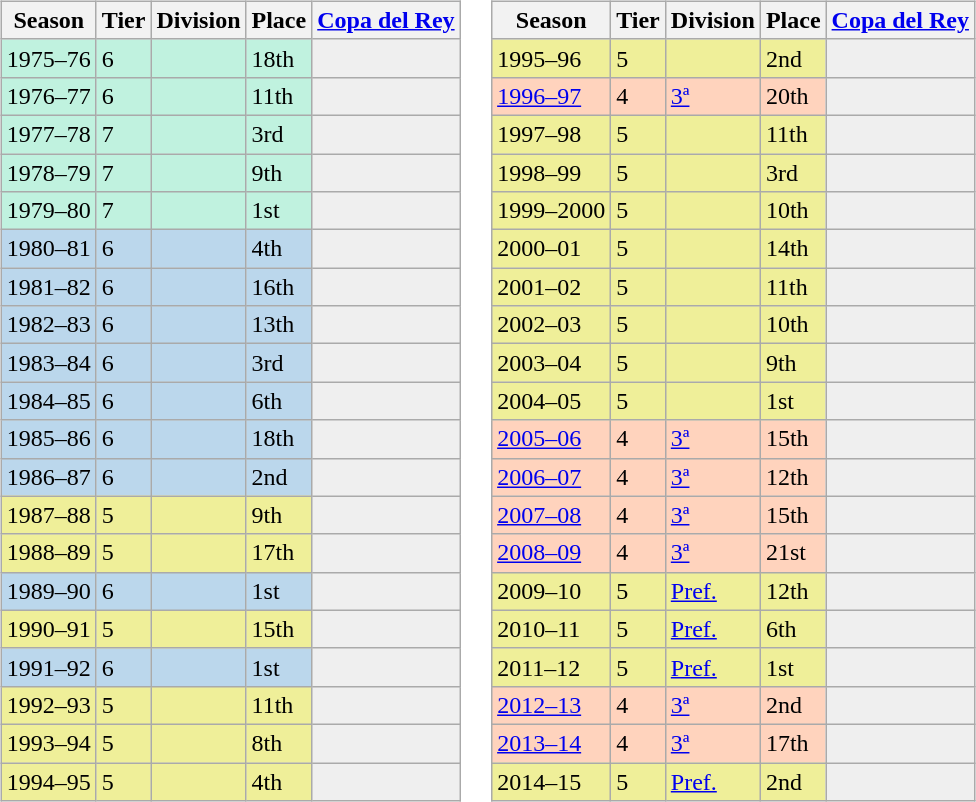<table>
<tr>
<td valign="top" width=0%><br><table class="wikitable">
<tr style="background:#f0f6fa;">
<th>Season</th>
<th>Tier</th>
<th>Division</th>
<th>Place</th>
<th><a href='#'>Copa del Rey</a></th>
</tr>
<tr>
<td style="background:#C0F2DF;">1975–76</td>
<td style="background:#C0F2DF;">6</td>
<td style="background:#C0F2DF;"></td>
<td style="background:#C0F2DF;">18th</td>
<th style="background:#efefef;"></th>
</tr>
<tr>
<td style="background:#C0F2DF;">1976–77</td>
<td style="background:#C0F2DF;">6</td>
<td style="background:#C0F2DF;"></td>
<td style="background:#C0F2DF;">11th</td>
<th style="background:#efefef;"></th>
</tr>
<tr>
<td style="background:#C0F2DF;">1977–78</td>
<td style="background:#C0F2DF;">7</td>
<td style="background:#C0F2DF;"></td>
<td style="background:#C0F2DF;">3rd</td>
<th style="background:#efefef;"></th>
</tr>
<tr>
<td style="background:#C0F2DF;">1978–79</td>
<td style="background:#C0F2DF;">7</td>
<td style="background:#C0F2DF;"></td>
<td style="background:#C0F2DF;">9th</td>
<th style="background:#efefef;"></th>
</tr>
<tr>
<td style="background:#C0F2DF;">1979–80</td>
<td style="background:#C0F2DF;">7</td>
<td style="background:#C0F2DF;"></td>
<td style="background:#C0F2DF;">1st</td>
<th style="background:#efefef;"></th>
</tr>
<tr>
<td style="background:#BBD7EC;">1980–81</td>
<td style="background:#BBD7EC;">6</td>
<td style="background:#BBD7EC;"></td>
<td style="background:#BBD7EC;">4th</td>
<th style="background:#efefef;"></th>
</tr>
<tr>
<td style="background:#BBD7EC;">1981–82</td>
<td style="background:#BBD7EC;">6</td>
<td style="background:#BBD7EC;"></td>
<td style="background:#BBD7EC;">16th</td>
<th style="background:#efefef;"></th>
</tr>
<tr>
<td style="background:#BBD7EC;">1982–83</td>
<td style="background:#BBD7EC;">6</td>
<td style="background:#BBD7EC;"></td>
<td style="background:#BBD7EC;">13th</td>
<th style="background:#efefef;"></th>
</tr>
<tr>
<td style="background:#BBD7EC;">1983–84</td>
<td style="background:#BBD7EC;">6</td>
<td style="background:#BBD7EC;"></td>
<td style="background:#BBD7EC;">3rd</td>
<th style="background:#efefef;"></th>
</tr>
<tr>
<td style="background:#BBD7EC;">1984–85</td>
<td style="background:#BBD7EC;">6</td>
<td style="background:#BBD7EC;"></td>
<td style="background:#BBD7EC;">6th</td>
<th style="background:#efefef;"></th>
</tr>
<tr>
<td style="background:#BBD7EC;">1985–86</td>
<td style="background:#BBD7EC;">6</td>
<td style="background:#BBD7EC;"></td>
<td style="background:#BBD7EC;">18th</td>
<th style="background:#efefef;"></th>
</tr>
<tr>
<td style="background:#BBD7EC;">1986–87</td>
<td style="background:#BBD7EC;">6</td>
<td style="background:#BBD7EC;"></td>
<td style="background:#BBD7EC;">2nd</td>
<th style="background:#efefef;"></th>
</tr>
<tr>
<td style="background:#EFEF99;">1987–88</td>
<td style="background:#EFEF99;">5</td>
<td style="background:#EFEF99;"></td>
<td style="background:#EFEF99;">9th</td>
<th style="background:#efefef;"></th>
</tr>
<tr>
<td style="background:#EFEF99;">1988–89</td>
<td style="background:#EFEF99;">5</td>
<td style="background:#EFEF99;"></td>
<td style="background:#EFEF99;">17th</td>
<th style="background:#efefef;"></th>
</tr>
<tr>
<td style="background:#BBD7EC;">1989–90</td>
<td style="background:#BBD7EC;">6</td>
<td style="background:#BBD7EC;"></td>
<td style="background:#BBD7EC;">1st</td>
<th style="background:#efefef;"></th>
</tr>
<tr>
<td style="background:#EFEF99;">1990–91</td>
<td style="background:#EFEF99;">5</td>
<td style="background:#EFEF99;"></td>
<td style="background:#EFEF99;">15th</td>
<th style="background:#efefef;"></th>
</tr>
<tr>
<td style="background:#BBD7EC;">1991–92</td>
<td style="background:#BBD7EC;">6</td>
<td style="background:#BBD7EC;"></td>
<td style="background:#BBD7EC;">1st</td>
<th style="background:#efefef;"></th>
</tr>
<tr>
<td style="background:#EFEF99;">1992–93</td>
<td style="background:#EFEF99;">5</td>
<td style="background:#EFEF99;"></td>
<td style="background:#EFEF99;">11th</td>
<th style="background:#efefef;"></th>
</tr>
<tr>
<td style="background:#EFEF99;">1993–94</td>
<td style="background:#EFEF99;">5</td>
<td style="background:#EFEF99;"></td>
<td style="background:#EFEF99;">8th</td>
<th style="background:#efefef;"></th>
</tr>
<tr>
<td style="background:#EFEF99;">1994–95</td>
<td style="background:#EFEF99;">5</td>
<td style="background:#EFEF99;"></td>
<td style="background:#EFEF99;">4th</td>
<th style="background:#efefef;"></th>
</tr>
</table>
</td>
<td valign="top" width=0%><br><table class="wikitable">
<tr style="background:#f0f6fa;">
<th>Season</th>
<th>Tier</th>
<th>Division</th>
<th>Place</th>
<th><a href='#'>Copa del Rey</a></th>
</tr>
<tr>
<td style="background:#EFEF99;">1995–96</td>
<td style="background:#EFEF99;">5</td>
<td style="background:#EFEF99;"></td>
<td style="background:#EFEF99;">2nd</td>
<th style="background:#efefef;"></th>
</tr>
<tr>
<td style="background:#FFD3BD;"><a href='#'>1996–97</a></td>
<td style="background:#FFD3BD;">4</td>
<td style="background:#FFD3BD;"><a href='#'>3ª</a></td>
<td style="background:#FFD3BD;">20th</td>
<td style="background:#efefef;"></td>
</tr>
<tr>
<td style="background:#EFEF99;">1997–98</td>
<td style="background:#EFEF99;">5</td>
<td style="background:#EFEF99;"></td>
<td style="background:#EFEF99;">11th</td>
<th style="background:#efefef;"></th>
</tr>
<tr>
<td style="background:#EFEF99;">1998–99</td>
<td style="background:#EFEF99;">5</td>
<td style="background:#EFEF99;"></td>
<td style="background:#EFEF99;">3rd</td>
<th style="background:#efefef;"></th>
</tr>
<tr>
<td style="background:#EFEF99;">1999–2000</td>
<td style="background:#EFEF99;">5</td>
<td style="background:#EFEF99;"></td>
<td style="background:#EFEF99;">10th</td>
<th style="background:#efefef;"></th>
</tr>
<tr>
<td style="background:#EFEF99;">2000–01</td>
<td style="background:#EFEF99;">5</td>
<td style="background:#EFEF99;"></td>
<td style="background:#EFEF99;">14th</td>
<th style="background:#efefef;"></th>
</tr>
<tr>
<td style="background:#EFEF99;">2001–02</td>
<td style="background:#EFEF99;">5</td>
<td style="background:#EFEF99;"></td>
<td style="background:#EFEF99;">11th</td>
<th style="background:#efefef;"></th>
</tr>
<tr>
<td style="background:#EFEF99;">2002–03</td>
<td style="background:#EFEF99;">5</td>
<td style="background:#EFEF99;"></td>
<td style="background:#EFEF99;">10th</td>
<th style="background:#efefef;"></th>
</tr>
<tr>
<td style="background:#EFEF99;">2003–04</td>
<td style="background:#EFEF99;">5</td>
<td style="background:#EFEF99;"></td>
<td style="background:#EFEF99;">9th</td>
<th style="background:#efefef;"></th>
</tr>
<tr>
<td style="background:#EFEF99;">2004–05</td>
<td style="background:#EFEF99;">5</td>
<td style="background:#EFEF99;"></td>
<td style="background:#EFEF99;">1st</td>
<th style="background:#efefef;"></th>
</tr>
<tr>
<td style="background:#FFD3BD;"><a href='#'>2005–06</a></td>
<td style="background:#FFD3BD;">4</td>
<td style="background:#FFD3BD;"><a href='#'>3ª</a></td>
<td style="background:#FFD3BD;">15th</td>
<td style="background:#efefef;"></td>
</tr>
<tr>
<td style="background:#FFD3BD;"><a href='#'>2006–07</a></td>
<td style="background:#FFD3BD;">4</td>
<td style="background:#FFD3BD;"><a href='#'>3ª</a></td>
<td style="background:#FFD3BD;">12th</td>
<th style="background:#efefef;"></th>
</tr>
<tr>
<td style="background:#FFD3BD;"><a href='#'>2007–08</a></td>
<td style="background:#FFD3BD;">4</td>
<td style="background:#FFD3BD;"><a href='#'>3ª</a></td>
<td style="background:#FFD3BD;">15th</td>
<th style="background:#efefef;"></th>
</tr>
<tr>
<td style="background:#FFD3BD;"><a href='#'>2008–09</a></td>
<td style="background:#FFD3BD;">4</td>
<td style="background:#FFD3BD;"><a href='#'>3ª</a></td>
<td style="background:#FFD3BD;">21st</td>
<td style="background:#efefef;"></td>
</tr>
<tr>
<td style="background:#EFEF99;">2009–10</td>
<td style="background:#EFEF99;">5</td>
<td style="background:#EFEF99;"><a href='#'>Pref.</a></td>
<td style="background:#EFEF99;">12th</td>
<th style="background:#efefef;"></th>
</tr>
<tr>
<td style="background:#EFEF99;">2010–11</td>
<td style="background:#EFEF99;">5</td>
<td style="background:#EFEF99;"><a href='#'>Pref.</a></td>
<td style="background:#EFEF99;">6th</td>
<th style="background:#efefef;"></th>
</tr>
<tr>
<td style="background:#EFEF99;">2011–12</td>
<td style="background:#EFEF99;">5</td>
<td style="background:#EFEF99;"><a href='#'>Pref.</a></td>
<td style="background:#EFEF99;">1st</td>
<th style="background:#efefef;"></th>
</tr>
<tr>
<td style="background:#FFD3BD;"><a href='#'>2012–13</a></td>
<td style="background:#FFD3BD;">4</td>
<td style="background:#FFD3BD;"><a href='#'>3ª</a></td>
<td style="background:#FFD3BD;">2nd</td>
<td style="background:#efefef;"></td>
</tr>
<tr>
<td style="background:#FFD3BD;"><a href='#'>2013–14</a></td>
<td style="background:#FFD3BD;">4</td>
<td style="background:#FFD3BD;"><a href='#'>3ª</a></td>
<td style="background:#FFD3BD;">17th</td>
<th style="background:#efefef;"></th>
</tr>
<tr>
<td style="background:#EFEF99;">2014–15</td>
<td style="background:#EFEF99;">5</td>
<td style="background:#EFEF99;"><a href='#'>Pref.</a></td>
<td style="background:#EFEF99;">2nd</td>
<th style="background:#efefef;"></th>
</tr>
</table>
</td>
</tr>
</table>
